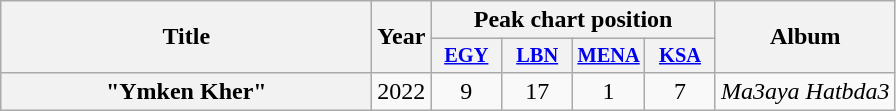<table class="wikitable plainrowheaders" style="text-align:center;">
<tr>
<th scope="col" rowspan="2" style="width:15em;">Title</th>
<th scope="col" rowspan="2" style="width:1em;">Year</th>
<th colspan="4">Peak chart position</th>
<th scope="col" rowspan="2">Album</th>
</tr>
<tr>
<th scope="col" style="width:3em;font-size:85%;"><a href='#'>EGY</a><br></th>
<th scope="col" style="width:3em;font-size:85%;"><a href='#'>LBN</a><br></th>
<th scope="col" style="width:3em;font-size:85%;"><a href='#'>MENA</a><br></th>
<th scope="col" style="width:3em;font-size:85%;"><a href='#'>KSA</a><br></th>
</tr>
<tr>
<th scope="row">"Ymken Kher"</th>
<td>2022</td>
<td>9</td>
<td>17</td>
<td>1</td>
<td>7</td>
<td><em>Ma3aya Hatbda3</em></td>
</tr>
</table>
